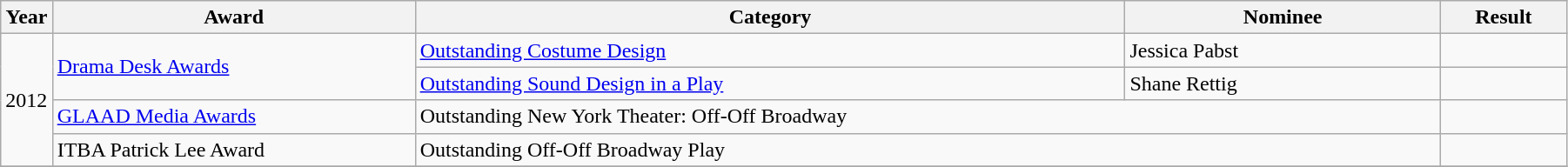<table class="wikitable" width="95%">
<tr>
<th width="3%">Year</th>
<th width="23%">Award</th>
<th width="45%">Category</th>
<th width="20%">Nominee</th>
<th width="8%">Result</th>
</tr>
<tr>
<td rowspan="4">2012</td>
<td rowspan="2"><a href='#'>Drama Desk Awards</a></td>
<td><a href='#'>Outstanding Costume Design</a></td>
<td>Jessica Pabst</td>
<td></td>
</tr>
<tr>
<td><a href='#'>Outstanding Sound Design in a Play</a></td>
<td>Shane Rettig</td>
<td></td>
</tr>
<tr>
<td><a href='#'>GLAAD Media Awards</a></td>
<td colspan="2">Outstanding New York Theater: Off-Off Broadway</td>
<td></td>
</tr>
<tr>
<td>ITBA Patrick Lee Award</td>
<td colspan="2">Outstanding Off-Off Broadway Play</td>
<td></td>
</tr>
<tr>
</tr>
</table>
